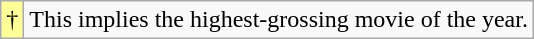<table class="wikitable">
<tr>
<td style="background-color:#FFFF99">†</td>
<td>This implies the highest-grossing movie of the year.</td>
</tr>
</table>
